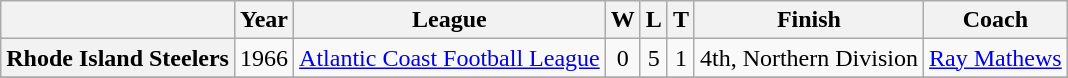<table class="wikitable" style="text-align:center">
<tr>
<th></th>
<th>Year</th>
<th>League</th>
<th>W</th>
<th>L</th>
<th>T</th>
<th>Finish</th>
<th>Coach</th>
</tr>
<tr>
<th>Rhode Island Steelers</th>
<td>1966</td>
<td><a href='#'>Atlantic Coast Football League</a></td>
<td>0</td>
<td>5</td>
<td>1</td>
<td>4th, Northern Division</td>
<td><a href='#'>Ray Mathews</a></td>
</tr>
<tr>
</tr>
</table>
